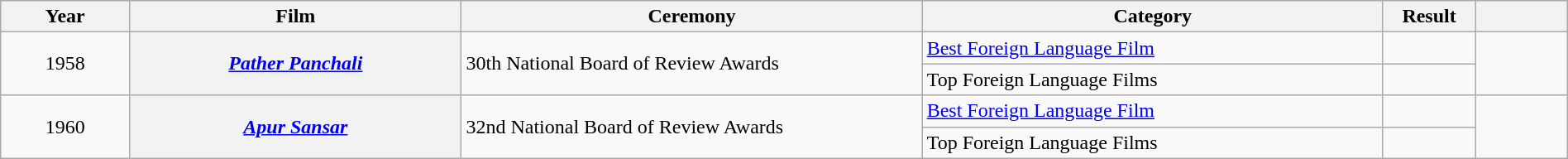<table class="wikitable plainrowheaders sortable" style="width:100%">
<tr>
<th scope="col" style="width:7%">Year</th>
<th scope="col" style="width:18%">Film</th>
<th scope="col" style="width:25%">Ceremony</th>
<th scope="col" style="width:25%">Category</th>
<th scope="col" style="width:5%">Result</th>
<th scope="col" style="width:5%" class="unsortable"></th>
</tr>
<tr>
<td style="text-align:center;" rowspan="2">1958</td>
<th scope="row" rowspan="2"><em><a href='#'>Pather Panchali</a></em></th>
<td rowspan="2">30th National Board of Review Awards</td>
<td><a href='#'>Best Foreign Language Film</a></td>
<td></td>
<td style="text-align:center;" rowspan="2"></td>
</tr>
<tr>
<td>Top Foreign Language Films</td>
<td></td>
</tr>
<tr>
<td style="text-align:center;" rowspan="2">1960</td>
<th scope="row" rowspan="2"><em><a href='#'>Apur Sansar</a></em></th>
<td rowspan="2">32nd National Board of Review Awards</td>
<td><a href='#'>Best Foreign Language Film</a></td>
<td></td>
<td style="text-align:center;" rowspan="2"></td>
</tr>
<tr>
<td>Top Foreign Language Films</td>
<td></td>
</tr>
</table>
